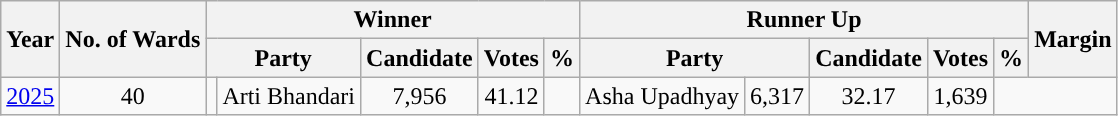<table class="wikitable sortable" style="text-align:center;">
<tr>
<th rowspan="2">Year</th>
<th rowspan="2">No. of Wards</th>
<th colspan="5">Winner</th>
<th colspan="5">Runner Up</th>
<th rowspan="2">Margin</th>
</tr>
<tr>
<th colspan="2">Party</th>
<th>Candidate</th>
<th>Votes</th>
<th>%</th>
<th colspan="2">Party</th>
<th>Candidate</th>
<th>Votes</th>
<th>%</th>
</tr>
<tr>
<td><a href='#'>2025</a></td>
<td>40</td>
<td></td>
<td>Arti Bhandari</td>
<td>7,956</td>
<td>41.12</td>
<td></td>
<td>Asha Upadhyay</td>
<td>6,317</td>
<td>32.17</td>
<td style="background:">1,639</td>
</tr>
</table>
